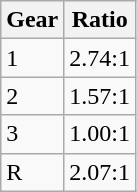<table class=wikitable>
<tr>
<th>Gear</th>
<th>Ratio</th>
</tr>
<tr>
<td>1</td>
<td>2.74:1</td>
</tr>
<tr>
<td>2</td>
<td>1.57:1</td>
</tr>
<tr>
<td>3</td>
<td>1.00:1</td>
</tr>
<tr>
<td>R</td>
<td>2.07:1</td>
</tr>
</table>
